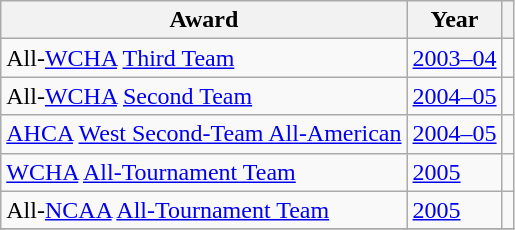<table class="wikitable">
<tr>
<th>Award</th>
<th>Year</th>
<th></th>
</tr>
<tr>
<td>All-<a href='#'>WCHA</a> <a href='#'>Third Team</a></td>
<td><a href='#'>2003–04</a></td>
<td></td>
</tr>
<tr>
<td>All-<a href='#'>WCHA</a> <a href='#'>Second Team</a></td>
<td><a href='#'>2004–05</a></td>
<td></td>
</tr>
<tr>
<td><a href='#'>AHCA</a> <a href='#'>West Second-Team All-American</a></td>
<td><a href='#'>2004–05</a></td>
<td></td>
</tr>
<tr>
<td><a href='#'>WCHA</a> <a href='#'>All-Tournament Team</a></td>
<td><a href='#'>2005</a></td>
<td></td>
</tr>
<tr>
<td>All-<a href='#'>NCAA</a> <a href='#'>All-Tournament Team</a></td>
<td><a href='#'>2005</a></td>
<td></td>
</tr>
<tr>
</tr>
</table>
